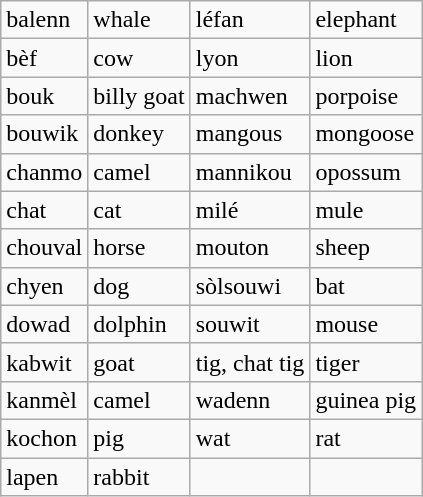<table class="wikitable">
<tr>
<td>balenn</td>
<td>whale</td>
<td>léfan</td>
<td>elephant</td>
</tr>
<tr>
<td>bèf</td>
<td>cow</td>
<td>lyon</td>
<td>lion</td>
</tr>
<tr>
<td>bouk</td>
<td>billy goat</td>
<td>machwen</td>
<td>porpoise</td>
</tr>
<tr>
<td>bouwik</td>
<td>donkey</td>
<td>mangous</td>
<td>mongoose</td>
</tr>
<tr>
<td>chanmo</td>
<td>camel</td>
<td>mannikou</td>
<td>opossum</td>
</tr>
<tr>
<td>chat</td>
<td>cat</td>
<td>milé</td>
<td>mule</td>
</tr>
<tr>
<td>chouval</td>
<td>horse</td>
<td>mouton</td>
<td>sheep</td>
</tr>
<tr>
<td>chyen</td>
<td>dog</td>
<td>sòlsouwi</td>
<td>bat</td>
</tr>
<tr>
<td>dowad</td>
<td>dolphin</td>
<td>souwit</td>
<td>mouse</td>
</tr>
<tr>
<td>kabwit</td>
<td>goat</td>
<td>tig, chat tig</td>
<td>tiger</td>
</tr>
<tr>
<td>kanmèl</td>
<td>camel</td>
<td>wadenn</td>
<td>guinea pig</td>
</tr>
<tr>
<td>kochon</td>
<td>pig</td>
<td>wat</td>
<td>rat</td>
</tr>
<tr>
<td>lapen</td>
<td>rabbit</td>
<td></td>
</tr>
</table>
